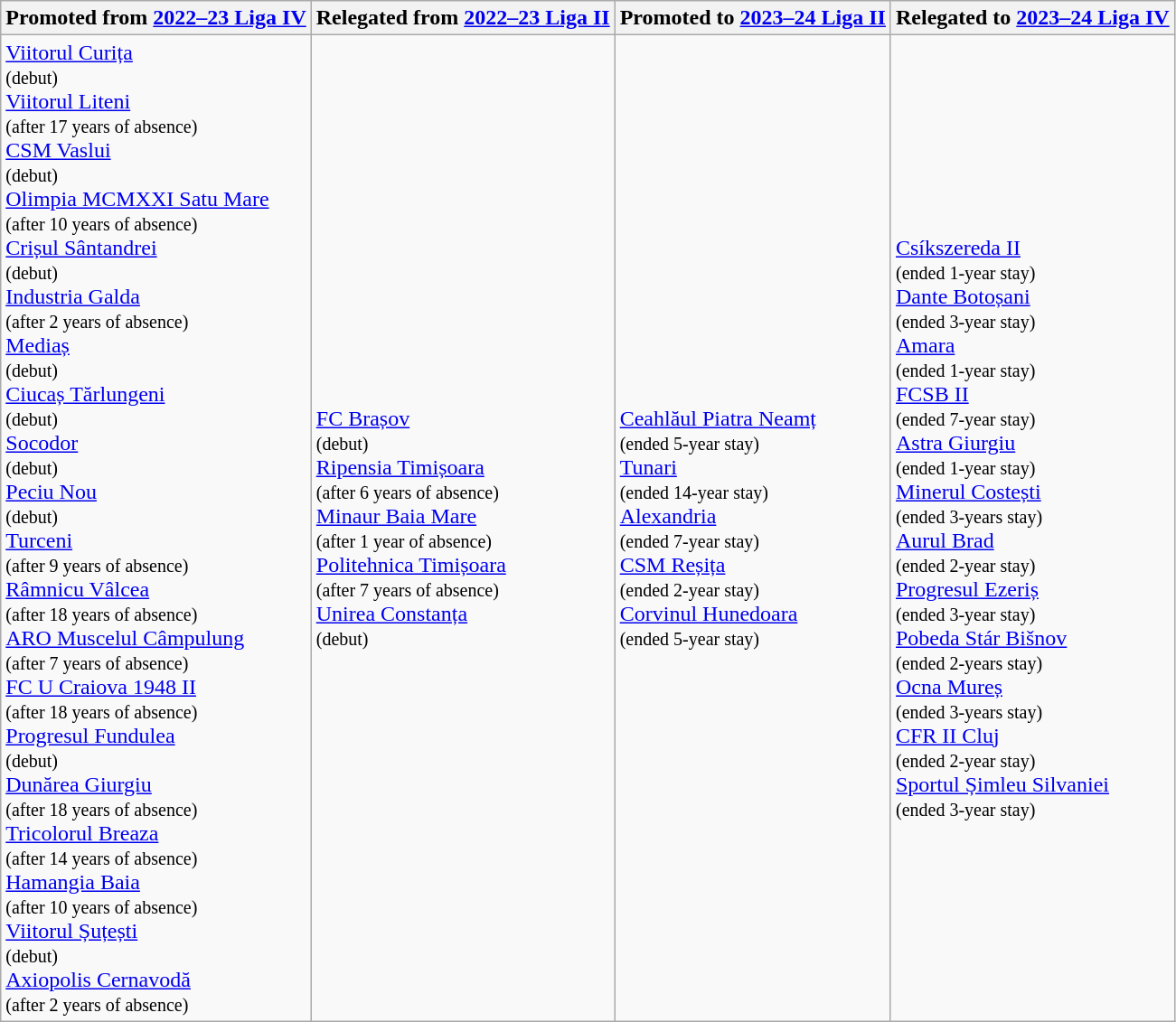<table class="wikitable">
<tr>
<th>Promoted from <a href='#'>2022–23 Liga IV</a></th>
<th>Relegated from <a href='#'>2022–23 Liga II</a></th>
<th>Promoted to <a href='#'>2023–24 Liga II</a></th>
<th>Relegated to <a href='#'>2023–24 Liga IV</a></th>
</tr>
<tr>
<td><a href='#'>Viitorul Curița</a> <br> <small>(debut)</small><br> <a href='#'>Viitorul Liteni</a> <br> <small>(after 17 years of absence)</small> <br> <a href='#'>CSM Vaslui</a> <br> <small>(debut)</small> <br> <a href='#'>Olimpia MCMXXI Satu Mare</a> <br> <small>(after 10 years of absence)</small> <br> <a href='#'>Crișul Sântandrei</a> <br> <small>(debut)</small> <br> <a href='#'>Industria Galda</a> <br> <small>(after 2 years of absence)</small> <br> <a href='#'>Mediaș</a> <br> <small>(debut)</small> <br> <a href='#'>Ciucaș Tărlungeni</a> <br> <small>(debut)</small> <br> <a href='#'>Socodor</a> <br> <small>(debut)</small> <br> <a href='#'>Peciu Nou</a> <br> <small>(debut)</small> <br> <a href='#'>Turceni</a> <br> <small>(after 9 years of absence)</small> <br> <a href='#'>Râmnicu Vâlcea</a> <br> <small>(after 18 years of absence)</small> <br> <a href='#'>ARO Muscelul Câmpulung</a> <br> <small>(after 7 years of absence)</small> <br> <a href='#'>FC U Craiova 1948 II</a> <br> <small>(after 18 years of absence)</small> <br> <a href='#'>Progresul Fundulea</a> <br> <small>(debut)</small> <br> <a href='#'>Dunărea Giurgiu</a> <br> <small>(after 18 years of absence)</small> <br> <a href='#'>Tricolorul Breaza</a> <br> <small>(after 14 years of absence)</small> <br> <a href='#'>Hamangia Baia</a> <br> <small>(after 10 years of absence)</small> <br> <a href='#'>Viitorul Șuțești</a> <br> <small>(debut)</small> <br> <a href='#'>Axiopolis Cernavodă</a> <br> <small>(after 2 years of absence)</small></td>
<td><a href='#'>FC Brașov</a><br> <small>(debut)</small><br><a href='#'>Ripensia Timișoara</a><br> <small>(after 6 years of absence)</small><br><a href='#'>Minaur Baia Mare</a><br> <small>(after 1 year of absence)</small><br><a href='#'>Politehnica Timișoara</a><br> <small>(after 7 years of absence)</small><br><a href='#'>Unirea Constanța</a><br> <small>(debut)</small></td>
<td><a href='#'>Ceahlăul Piatra Neamț</a><br><small>(ended 5-year stay)</small> <br> <a href='#'>Tunari</a> <br><small>(ended 14-year stay)</small> <br> <a href='#'>Alexandria</a> <br><small>(ended 7-year stay)</small> <br> <a href='#'>CSM Reșița</a> <br><small>(ended 2-year stay)</small> <br> <a href='#'>Corvinul Hunedoara</a> <br><small>(ended 5-year stay)</small></td>
<td><a href='#'>Csíkszereda II</a> <br><small>(ended 1-year stay)</small> <br> <a href='#'>Dante Botoșani</a> <br><small>(ended 3-year stay)</small> <br> <a href='#'>Amara</a> <br><small>(ended 1-year stay)</small> <br> <a href='#'>FCSB II</a> <br><small>(ended 7-year stay)</small> <br> <a href='#'>Astra Giurgiu</a> <br><small>(ended 1-year stay)</small> <br> <a href='#'>Minerul Costești</a> <br><small>(ended 3-years stay)</small> <br> <a href='#'>Aurul Brad</a> <br><small>(ended 2-year stay)</small> <br> <a href='#'>Progresul Ezeriș</a> <br><small>(ended 3-year stay)</small> <br> <a href='#'>Pobeda Stár Bišnov</a> <br><small>(ended 2-years stay)</small> <br> <a href='#'>Ocna Mureș</a> <br><small>(ended 3-years stay)</small> <br> <a href='#'>CFR II Cluj</a> <br><small>(ended 2-year stay)</small> <br> <a href='#'>Sportul Șimleu Silvaniei</a> <br><small>(ended 3-year stay)</small></td>
</tr>
</table>
